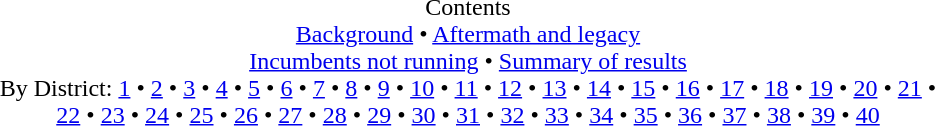<table class="toc" id="toc" summary="Contents" style="width:50%">
<tr>
<td align="center">Contents<br><a href='#'>Background</a> • <a href='#'>Aftermath and legacy</a><br><a href='#'>Incumbents not running</a> • <a href='#'>Summary of results</a><br>By District: <a href='#'>1</a> • <a href='#'>2</a> • <a href='#'>3</a> • <a href='#'>4</a> • <a href='#'>5</a> • <a href='#'>6</a> • <a href='#'>7</a> • <a href='#'>8</a> • <a href='#'>9</a> • <a href='#'>10</a> • <a href='#'>11</a> • <a href='#'>12</a> • <a href='#'>13</a> • <a href='#'>14</a> • <a href='#'>15</a> • <a href='#'>16</a> • <a href='#'>17</a> • <a href='#'>18</a> • <a href='#'>19</a> • <a href='#'>20</a> • <a href='#'>21</a> • <a href='#'>22</a> • <a href='#'>23</a> • <a href='#'>24</a> • <a href='#'>25</a> • <a href='#'>26</a> • <a href='#'>27</a> • <a href='#'>28</a> • <a href='#'>29</a> • <a href='#'>30</a> • <a href='#'>31</a> • <a href='#'>32</a> • <a href='#'>33</a> • <a href='#'>34</a> • <a href='#'>35</a> • <a href='#'>36</a> • <a href='#'>37</a> • <a href='#'>38</a> • <a href='#'>39</a> • <a href='#'>40</a></td>
</tr>
</table>
